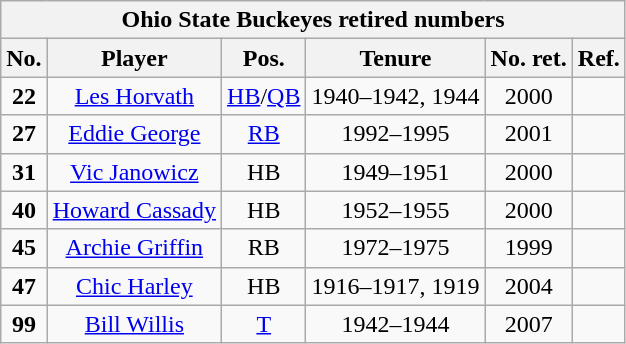<table class="wikitable" style="text-align:center">
<tr>
<th colspan=6 style =><strong>Ohio State Buckeyes retired numbers</strong></th>
</tr>
<tr>
<th style = >No.</th>
<th style = >Player</th>
<th style = >Pos.</th>
<th style = >Tenure</th>
<th style = >No. ret.</th>
<th style = >Ref.</th>
</tr>
<tr>
<td><strong>22</strong></td>
<td><a href='#'>Les Horvath</a></td>
<td><a href='#'>HB</a>/<a href='#'>QB</a></td>
<td>1940–1942, 1944</td>
<td>2000</td>
<td></td>
</tr>
<tr>
<td><strong>27</strong></td>
<td><a href='#'>Eddie George</a></td>
<td><a href='#'>RB</a></td>
<td>1992–1995</td>
<td>2001</td>
<td></td>
</tr>
<tr>
<td><strong>31</strong></td>
<td><a href='#'>Vic Janowicz</a></td>
<td>HB</td>
<td>1949–1951</td>
<td>2000</td>
<td></td>
</tr>
<tr>
<td><strong>40</strong></td>
<td><a href='#'>Howard Cassady</a></td>
<td>HB</td>
<td>1952–1955</td>
<td>2000</td>
<td></td>
</tr>
<tr>
<td><strong>45</strong></td>
<td><a href='#'>Archie Griffin</a></td>
<td>RB</td>
<td>1972–1975</td>
<td>1999</td>
<td></td>
</tr>
<tr>
<td><strong>47</strong></td>
<td><a href='#'>Chic Harley</a></td>
<td>HB</td>
<td>1916–1917, 1919</td>
<td>2004</td>
<td></td>
</tr>
<tr>
<td><strong>99</strong></td>
<td><a href='#'>Bill Willis</a></td>
<td><a href='#'>T</a></td>
<td>1942–1944</td>
<td>2007</td>
<td></td>
</tr>
</table>
